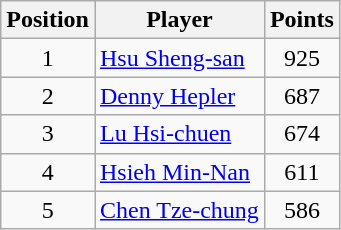<table class=wikitable>
<tr>
<th>Position</th>
<th>Player</th>
<th>Points</th>
</tr>
<tr>
<td align=center>1</td>
<td> <a href='#'>Hsu Sheng-san</a></td>
<td align=center>925</td>
</tr>
<tr>
<td align=center>2</td>
<td> <a href='#'>Denny Hepler</a></td>
<td align=center>687</td>
</tr>
<tr>
<td align=center>3</td>
<td> <a href='#'>Lu Hsi-chuen</a></td>
<td align=center>674</td>
</tr>
<tr>
<td align=center>4</td>
<td> <a href='#'>Hsieh Min-Nan</a></td>
<td align=center>611</td>
</tr>
<tr>
<td align=center>5</td>
<td> <a href='#'>Chen Tze-chung</a></td>
<td align=center>586</td>
</tr>
</table>
